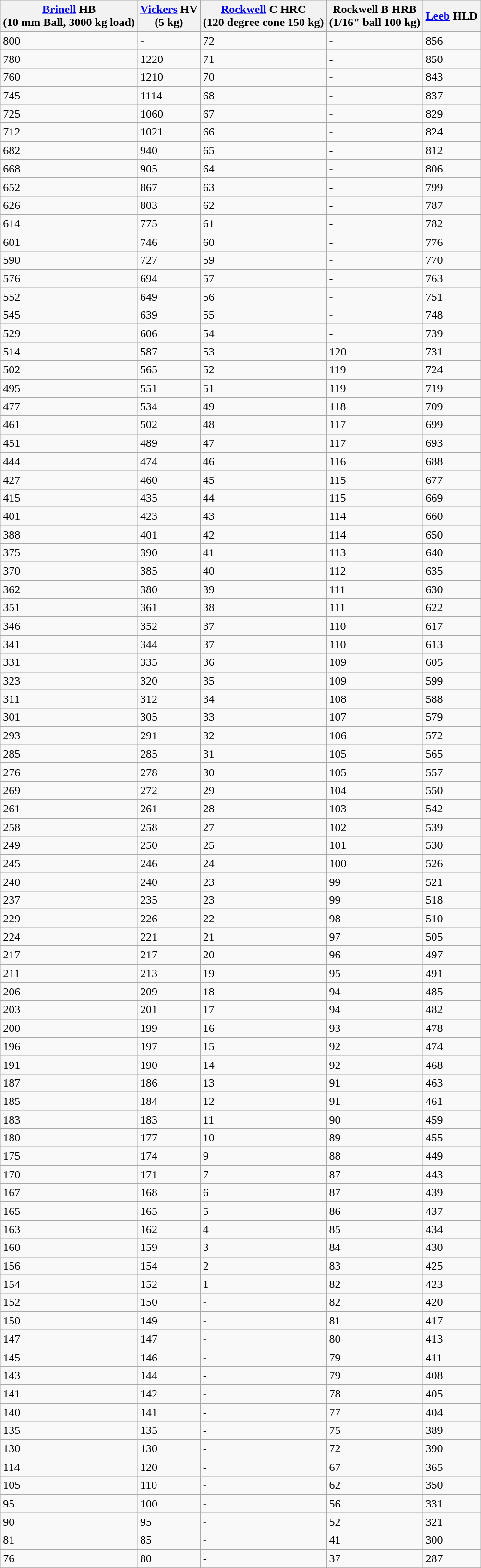<table class="wikitable">
<tr>
<th><a href='#'>Brinell</a> HB <br>(10 mm Ball, 3000 kg load)</th>
<th><a href='#'>Vickers</a> HV <br>(5 kg)</th>
<th><a href='#'>Rockwell</a> C HRC <br> (120 degree cone 150 kg)</th>
<th>Rockwell B HRB<br> (1/16" ball 100 kg)</th>
<th><a href='#'>Leeb</a> HLD</th>
</tr>
<tr>
<td>800</td>
<td>-</td>
<td>72</td>
<td>-</td>
<td>856</td>
</tr>
<tr>
<td>780</td>
<td>1220</td>
<td>71</td>
<td>-</td>
<td>850</td>
</tr>
<tr>
<td>760</td>
<td>1210</td>
<td>70</td>
<td>-</td>
<td>843</td>
</tr>
<tr>
<td>745</td>
<td>1114</td>
<td>68</td>
<td>-</td>
<td>837</td>
</tr>
<tr>
<td>725</td>
<td>1060</td>
<td>67</td>
<td>-</td>
<td>829</td>
</tr>
<tr>
<td>712</td>
<td>1021</td>
<td>66</td>
<td>-</td>
<td>824</td>
</tr>
<tr>
<td>682</td>
<td>940</td>
<td>65</td>
<td>-</td>
<td>812</td>
</tr>
<tr>
<td>668</td>
<td>905</td>
<td>64</td>
<td>-</td>
<td>806</td>
</tr>
<tr>
<td>652</td>
<td>867</td>
<td>63</td>
<td>-</td>
<td>799</td>
</tr>
<tr>
<td>626</td>
<td>803</td>
<td>62</td>
<td>-</td>
<td>787</td>
</tr>
<tr>
<td>614</td>
<td>775</td>
<td>61</td>
<td>-</td>
<td>782</td>
</tr>
<tr>
<td>601</td>
<td>746</td>
<td>60</td>
<td>-</td>
<td>776</td>
</tr>
<tr>
<td>590</td>
<td>727</td>
<td>59</td>
<td>-</td>
<td>770</td>
</tr>
<tr>
<td>576</td>
<td>694</td>
<td>57</td>
<td>-</td>
<td>763</td>
</tr>
<tr>
<td>552</td>
<td>649</td>
<td>56</td>
<td>-</td>
<td>751</td>
</tr>
<tr>
<td>545</td>
<td>639</td>
<td>55</td>
<td>-</td>
<td>748</td>
</tr>
<tr>
<td>529</td>
<td>606</td>
<td>54</td>
<td>-</td>
<td>739</td>
</tr>
<tr>
<td>514</td>
<td>587</td>
<td>53</td>
<td>120</td>
<td>731</td>
</tr>
<tr>
<td>502</td>
<td>565</td>
<td>52</td>
<td>119</td>
<td>724</td>
</tr>
<tr>
<td>495</td>
<td>551</td>
<td>51</td>
<td>119</td>
<td>719</td>
</tr>
<tr>
<td>477</td>
<td>534</td>
<td>49</td>
<td>118</td>
<td>709</td>
</tr>
<tr>
<td>461</td>
<td>502</td>
<td>48</td>
<td>117</td>
<td>699</td>
</tr>
<tr>
<td>451</td>
<td>489</td>
<td>47</td>
<td>117</td>
<td>693</td>
</tr>
<tr>
<td>444</td>
<td>474</td>
<td>46</td>
<td>116</td>
<td>688</td>
</tr>
<tr>
<td>427</td>
<td>460</td>
<td>45</td>
<td>115</td>
<td>677</td>
</tr>
<tr>
<td>415</td>
<td>435</td>
<td>44</td>
<td>115</td>
<td>669</td>
</tr>
<tr>
<td>401</td>
<td>423</td>
<td>43</td>
<td>114</td>
<td>660</td>
</tr>
<tr>
<td>388</td>
<td>401</td>
<td>42</td>
<td>114</td>
<td>650</td>
</tr>
<tr>
<td>375</td>
<td>390</td>
<td>41</td>
<td>113</td>
<td>640</td>
</tr>
<tr>
<td>370</td>
<td>385</td>
<td>40</td>
<td>112</td>
<td>635</td>
</tr>
<tr>
<td>362</td>
<td>380</td>
<td>39</td>
<td>111</td>
<td>630</td>
</tr>
<tr>
<td>351</td>
<td>361</td>
<td>38</td>
<td>111</td>
<td>622</td>
</tr>
<tr>
<td>346</td>
<td>352</td>
<td>37</td>
<td>110</td>
<td>617</td>
</tr>
<tr>
<td>341</td>
<td>344</td>
<td>37</td>
<td>110</td>
<td>613</td>
</tr>
<tr>
<td>331</td>
<td>335</td>
<td>36</td>
<td>109</td>
<td>605</td>
</tr>
<tr>
<td>323</td>
<td>320</td>
<td>35</td>
<td>109</td>
<td>599</td>
</tr>
<tr>
<td>311</td>
<td>312</td>
<td>34</td>
<td>108</td>
<td>588</td>
</tr>
<tr>
<td>301</td>
<td>305</td>
<td>33</td>
<td>107</td>
<td>579</td>
</tr>
<tr>
<td>293</td>
<td>291</td>
<td>32</td>
<td>106</td>
<td>572</td>
</tr>
<tr>
<td>285</td>
<td>285</td>
<td>31</td>
<td>105</td>
<td>565</td>
</tr>
<tr>
<td>276</td>
<td>278</td>
<td>30</td>
<td>105</td>
<td>557</td>
</tr>
<tr>
<td>269</td>
<td>272</td>
<td>29</td>
<td>104</td>
<td>550</td>
</tr>
<tr>
<td>261</td>
<td>261</td>
<td>28</td>
<td>103</td>
<td>542</td>
</tr>
<tr>
<td>258</td>
<td>258</td>
<td>27</td>
<td>102</td>
<td>539</td>
</tr>
<tr>
<td>249</td>
<td>250</td>
<td>25</td>
<td>101</td>
<td>530</td>
</tr>
<tr>
<td>245</td>
<td>246</td>
<td>24</td>
<td>100</td>
<td>526</td>
</tr>
<tr>
<td>240</td>
<td>240</td>
<td>23</td>
<td>99</td>
<td>521</td>
</tr>
<tr>
<td>237</td>
<td>235</td>
<td>23</td>
<td>99</td>
<td>518</td>
</tr>
<tr>
<td>229</td>
<td>226</td>
<td>22</td>
<td>98</td>
<td>510</td>
</tr>
<tr>
<td>224</td>
<td>221</td>
<td>21</td>
<td>97</td>
<td>505</td>
</tr>
<tr>
<td>217</td>
<td>217</td>
<td>20</td>
<td>96</td>
<td>497</td>
</tr>
<tr>
<td>211</td>
<td>213</td>
<td>19</td>
<td>95</td>
<td>491</td>
</tr>
<tr>
<td>206</td>
<td>209</td>
<td>18</td>
<td>94</td>
<td>485</td>
</tr>
<tr>
<td>203</td>
<td>201</td>
<td>17</td>
<td>94</td>
<td>482</td>
</tr>
<tr>
<td>200</td>
<td>199</td>
<td>16</td>
<td>93</td>
<td>478</td>
</tr>
<tr>
<td>196</td>
<td>197</td>
<td>15</td>
<td>92</td>
<td>474</td>
</tr>
<tr>
<td>191</td>
<td>190</td>
<td>14</td>
<td>92</td>
<td>468</td>
</tr>
<tr>
<td>187</td>
<td>186</td>
<td>13</td>
<td>91</td>
<td>463</td>
</tr>
<tr>
<td>185</td>
<td>184</td>
<td>12</td>
<td>91</td>
<td>461</td>
</tr>
<tr>
<td>183</td>
<td>183</td>
<td>11</td>
<td>90</td>
<td>459</td>
</tr>
<tr>
<td>180</td>
<td>177</td>
<td>10</td>
<td>89</td>
<td>455</td>
</tr>
<tr>
<td>175</td>
<td>174</td>
<td>9</td>
<td>88</td>
<td>449</td>
</tr>
<tr>
<td>170</td>
<td>171</td>
<td>7</td>
<td>87</td>
<td>443</td>
</tr>
<tr>
<td>167</td>
<td>168</td>
<td>6</td>
<td>87</td>
<td>439</td>
</tr>
<tr>
<td>165</td>
<td>165</td>
<td>5</td>
<td>86</td>
<td>437</td>
</tr>
<tr>
<td>163</td>
<td>162</td>
<td>4</td>
<td>85</td>
<td>434</td>
</tr>
<tr>
<td>160</td>
<td>159</td>
<td>3</td>
<td>84</td>
<td>430</td>
</tr>
<tr>
<td>156</td>
<td>154</td>
<td>2</td>
<td>83</td>
<td>425</td>
</tr>
<tr>
<td>154</td>
<td>152</td>
<td>1</td>
<td>82</td>
<td>423</td>
</tr>
<tr>
<td>152</td>
<td>150</td>
<td>-</td>
<td>82</td>
<td>420</td>
</tr>
<tr>
<td>150</td>
<td>149</td>
<td>-</td>
<td>81</td>
<td>417</td>
</tr>
<tr>
<td>147</td>
<td>147</td>
<td>-</td>
<td>80</td>
<td>413</td>
</tr>
<tr>
<td>145</td>
<td>146</td>
<td>-</td>
<td>79</td>
<td>411</td>
</tr>
<tr>
<td>143</td>
<td>144</td>
<td>-</td>
<td>79</td>
<td>408</td>
</tr>
<tr>
<td>141</td>
<td>142</td>
<td>-</td>
<td>78</td>
<td>405</td>
</tr>
<tr>
<td>140</td>
<td>141</td>
<td>-</td>
<td>77</td>
<td>404</td>
</tr>
<tr>
<td>135</td>
<td>135</td>
<td>-</td>
<td>75</td>
<td>389</td>
</tr>
<tr>
<td>130</td>
<td>130</td>
<td>-</td>
<td>72</td>
<td>390</td>
</tr>
<tr>
<td>114</td>
<td>120</td>
<td>-</td>
<td>67</td>
<td>365</td>
</tr>
<tr>
<td>105</td>
<td>110</td>
<td>-</td>
<td>62</td>
<td>350</td>
</tr>
<tr>
<td>95</td>
<td>100</td>
<td>-</td>
<td>56</td>
<td>331</td>
</tr>
<tr>
<td>90</td>
<td>95</td>
<td>-</td>
<td>52</td>
<td>321</td>
</tr>
<tr>
<td>81</td>
<td>85</td>
<td>-</td>
<td>41</td>
<td>300</td>
</tr>
<tr>
<td>76</td>
<td>80</td>
<td>-</td>
<td>37</td>
<td>287</td>
</tr>
<tr>
</tr>
</table>
